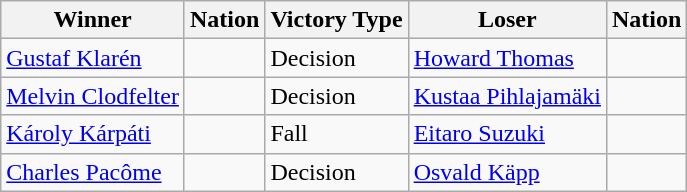<table class="wikitable sortable" style="text-align:left;">
<tr>
<th>Winner</th>
<th>Nation</th>
<th>Victory Type</th>
<th>Loser</th>
<th>Nation</th>
</tr>
<tr>
<td><a href='#'>Gustaf Klarén</a></td>
<td></td>
<td>Decision</td>
<td><a href='#'>Howard Thomas</a></td>
<td></td>
</tr>
<tr>
<td><a href='#'>Melvin Clodfelter</a></td>
<td></td>
<td>Decision</td>
<td><a href='#'>Kustaa Pihlajamäki</a></td>
<td></td>
</tr>
<tr>
<td><a href='#'>Károly Kárpáti</a></td>
<td></td>
<td>Fall</td>
<td><a href='#'>Eitaro Suzuki</a></td>
<td></td>
</tr>
<tr>
<td><a href='#'>Charles Pacôme</a></td>
<td></td>
<td>Decision</td>
<td><a href='#'>Osvald Käpp</a></td>
<td></td>
</tr>
</table>
